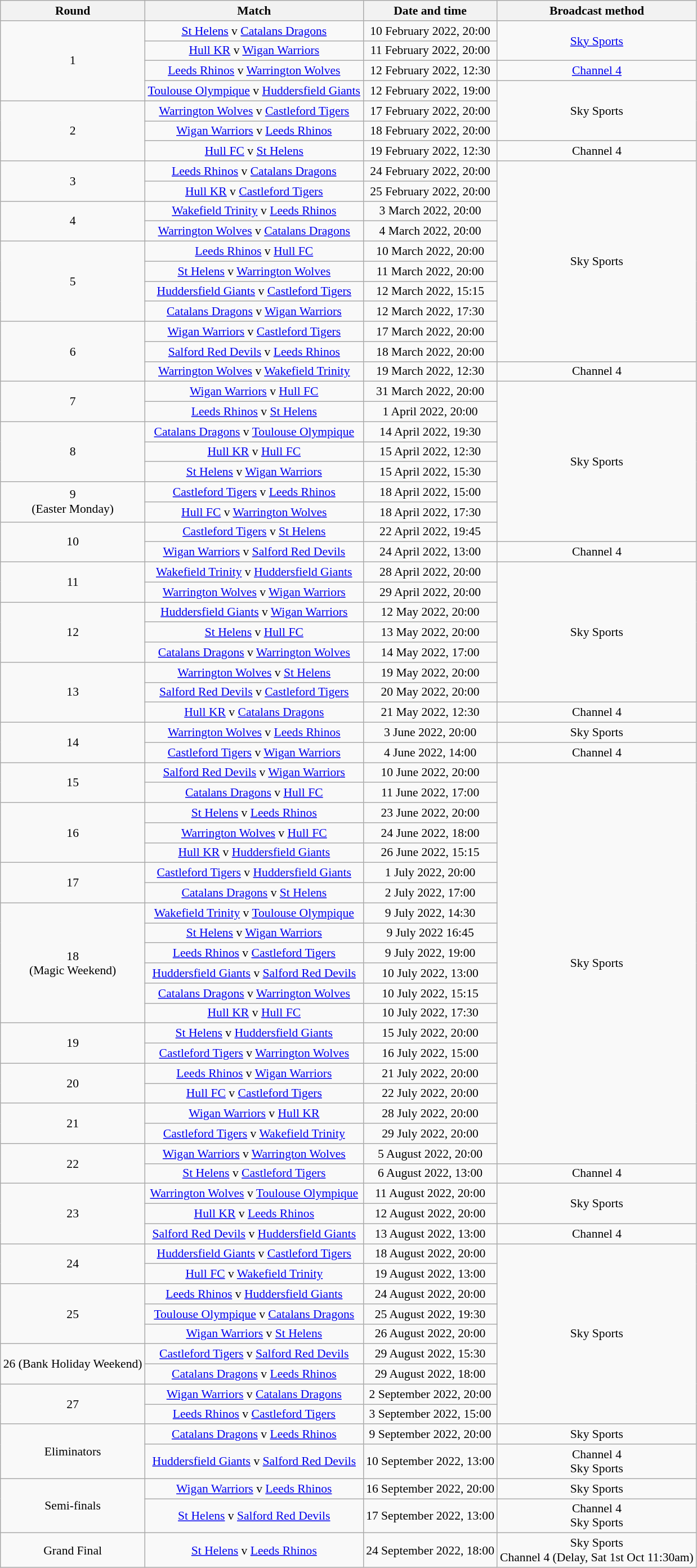<table class="wikitable" style="border-collapse:collapse; font-size:90%; text-align:center;">
<tr>
<th>Round</th>
<th>Match</th>
<th>Date and time</th>
<th>Broadcast method</th>
</tr>
<tr>
<td Rowspan=4>1</td>
<td><a href='#'>St Helens</a> v <a href='#'>Catalans Dragons</a></td>
<td>10 February 2022, 20:00</td>
<td Rowspan=2><a href='#'>Sky Sports</a></td>
</tr>
<tr>
<td><a href='#'>Hull KR</a> v <a href='#'>Wigan Warriors</a></td>
<td>11 February 2022, 20:00</td>
</tr>
<tr>
<td><a href='#'>Leeds Rhinos</a> v <a href='#'>Warrington Wolves</a></td>
<td>12 February 2022, 12:30</td>
<td><a href='#'>Channel 4</a></td>
</tr>
<tr>
<td><a href='#'>Toulouse Olympique</a> v <a href='#'>Huddersfield Giants</a></td>
<td>12 February 2022, 19:00</td>
<td Rowspan=3>Sky Sports</td>
</tr>
<tr>
<td Rowspan=3>2</td>
<td><a href='#'>Warrington Wolves</a> v <a href='#'>Castleford Tigers</a></td>
<td>17 February 2022, 20:00</td>
</tr>
<tr>
<td><a href='#'>Wigan Warriors</a> v <a href='#'>Leeds Rhinos</a></td>
<td>18 February 2022, 20:00</td>
</tr>
<tr>
<td><a href='#'>Hull FC</a> v <a href='#'>St Helens</a></td>
<td>19 February 2022, 12:30</td>
<td>Channel 4</td>
</tr>
<tr>
<td Rowspan=2>3</td>
<td><a href='#'>Leeds Rhinos</a> v <a href='#'>Catalans Dragons</a></td>
<td>24 February 2022, 20:00</td>
<td rowspan=10>Sky Sports</td>
</tr>
<tr>
<td><a href='#'>Hull KR</a> v <a href='#'>Castleford Tigers</a></td>
<td>25 February 2022, 20:00</td>
</tr>
<tr>
<td rowspan=2>4</td>
<td><a href='#'>Wakefield Trinity</a> v <a href='#'>Leeds Rhinos</a></td>
<td>3 March 2022, 20:00</td>
</tr>
<tr>
<td><a href='#'>Warrington Wolves</a> v <a href='#'>Catalans Dragons</a></td>
<td>4 March 2022, 20:00</td>
</tr>
<tr>
<td Rowspan=4>5</td>
<td><a href='#'>Leeds Rhinos</a> v <a href='#'>Hull FC</a></td>
<td>10 March 2022, 20:00</td>
</tr>
<tr>
<td><a href='#'>St Helens</a> v <a href='#'>Warrington Wolves</a></td>
<td>11 March 2022, 20:00</td>
</tr>
<tr>
<td><a href='#'>Huddersfield Giants</a> v <a href='#'>Castleford Tigers</a></td>
<td>12 March 2022, 15:15</td>
</tr>
<tr>
<td><a href='#'>Catalans Dragons</a> v <a href='#'>Wigan Warriors</a></td>
<td>12 March 2022, 17:30</td>
</tr>
<tr>
<td Rowspan=3>6</td>
<td><a href='#'>Wigan Warriors</a> v <a href='#'>Castleford Tigers</a></td>
<td>17 March 2022, 20:00</td>
</tr>
<tr>
<td><a href='#'>Salford Red Devils</a> v <a href='#'>Leeds Rhinos</a></td>
<td>18 March 2022, 20:00</td>
</tr>
<tr>
<td><a href='#'>Warrington Wolves</a> v <a href='#'>Wakefield Trinity</a></td>
<td>19 March 2022, 12:30</td>
<td>Channel 4</td>
</tr>
<tr>
<td Rowspan=2>7</td>
<td><a href='#'>Wigan Warriors</a> v <a href='#'>Hull FC</a></td>
<td>31 March 2022, 20:00</td>
<td Rowspan=8>Sky Sports</td>
</tr>
<tr>
<td><a href='#'>Leeds Rhinos</a> v <a href='#'>St Helens</a></td>
<td>1 April 2022, 20:00</td>
</tr>
<tr>
<td Rowspan=3>8</td>
<td><a href='#'>Catalans Dragons</a> v <a href='#'>Toulouse Olympique</a></td>
<td>14 April 2022, 19:30</td>
</tr>
<tr>
<td><a href='#'>Hull KR</a> v <a href='#'>Hull FC</a></td>
<td>15 April 2022, 12:30</td>
</tr>
<tr>
<td><a href='#'>St Helens</a> v <a href='#'>Wigan Warriors</a></td>
<td>15 April 2022, 15:30</td>
</tr>
<tr>
<td Rowspan=2>9 <br> (Easter Monday)</td>
<td><a href='#'>Castleford Tigers</a> v <a href='#'>Leeds Rhinos</a></td>
<td>18 April 2022, 15:00</td>
</tr>
<tr>
<td><a href='#'>Hull FC</a> v <a href='#'>Warrington Wolves</a></td>
<td>18 April 2022, 17:30</td>
</tr>
<tr>
<td Rowspan=2>10</td>
<td><a href='#'>Castleford Tigers</a> v <a href='#'>St Helens</a></td>
<td>22 April 2022, 19:45</td>
</tr>
<tr>
<td><a href='#'>Wigan Warriors</a> v <a href='#'>Salford Red Devils</a></td>
<td>24 April 2022, 13:00</td>
<td>Channel 4</td>
</tr>
<tr>
<td Rowspan=2>11</td>
<td><a href='#'>Wakefield Trinity</a> v <a href='#'>Huddersfield Giants</a></td>
<td>28 April 2022, 20:00</td>
<td Rowspan=7>Sky Sports</td>
</tr>
<tr>
<td><a href='#'>Warrington Wolves</a> v <a href='#'>Wigan Warriors</a></td>
<td>29 April 2022, 20:00</td>
</tr>
<tr>
<td Rowspan=3>12</td>
<td><a href='#'>Huddersfield Giants</a> v <a href='#'>Wigan Warriors</a></td>
<td>12 May 2022, 20:00</td>
</tr>
<tr>
<td><a href='#'>St Helens</a> v <a href='#'>Hull FC</a></td>
<td>13 May 2022, 20:00</td>
</tr>
<tr>
<td><a href='#'>Catalans Dragons</a> v <a href='#'>Warrington Wolves</a></td>
<td>14 May 2022, 17:00</td>
</tr>
<tr>
<td Rowspan=3>13</td>
<td><a href='#'>Warrington Wolves</a> v <a href='#'>St Helens</a></td>
<td>19 May 2022, 20:00</td>
</tr>
<tr>
<td><a href='#'>Salford Red Devils</a> v <a href='#'>Castleford Tigers</a></td>
<td>20 May 2022, 20:00</td>
</tr>
<tr>
<td><a href='#'>Hull KR</a> v <a href='#'>Catalans Dragons</a></td>
<td>21 May 2022, 12:30</td>
<td>Channel 4</td>
</tr>
<tr>
<td Rowspan=2>14</td>
<td><a href='#'>Warrington Wolves</a> v <a href='#'>Leeds Rhinos</a></td>
<td>3 June 2022, 20:00</td>
<td>Sky Sports</td>
</tr>
<tr>
<td><a href='#'>Castleford Tigers</a> v <a href='#'>Wigan Warriors</a></td>
<td>4 June 2022, 14:00</td>
<td>Channel 4</td>
</tr>
<tr>
<td Rowspan=2>15</td>
<td><a href='#'>Salford Red Devils</a> v <a href='#'>Wigan Warriors</a></td>
<td>10 June 2022, 20:00</td>
<td Rowspan=20>Sky Sports</td>
</tr>
<tr>
<td><a href='#'>Catalans Dragons</a> v <a href='#'>Hull FC</a></td>
<td>11 June 2022, 17:00</td>
</tr>
<tr>
<td Rowspan=3>16</td>
<td><a href='#'>St Helens</a> v <a href='#'>Leeds Rhinos</a></td>
<td>23 June 2022, 20:00</td>
</tr>
<tr>
<td><a href='#'>Warrington Wolves</a> v <a href='#'>Hull FC</a></td>
<td>24 June 2022, 18:00</td>
</tr>
<tr>
<td><a href='#'>Hull KR</a> v <a href='#'>Huddersfield Giants</a></td>
<td>26 June 2022, 15:15</td>
</tr>
<tr>
<td Rowspan=2>17</td>
<td><a href='#'>Castleford Tigers</a> v <a href='#'>Huddersfield Giants</a></td>
<td>1 July 2022, 20:00</td>
</tr>
<tr>
<td><a href='#'>Catalans Dragons</a> v <a href='#'>St Helens</a></td>
<td>2 July 2022, 17:00</td>
</tr>
<tr>
<td Rowspan=6>18 <br> (Magic Weekend)</td>
<td><a href='#'>Wakefield Trinity</a> v <a href='#'>Toulouse Olympique</a></td>
<td>9 July 2022, 14:30</td>
</tr>
<tr>
<td><a href='#'>St Helens</a> v <a href='#'>Wigan Warriors</a></td>
<td>9 July 2022 16:45</td>
</tr>
<tr>
<td><a href='#'>Leeds Rhinos</a> v <a href='#'>Castleford Tigers</a></td>
<td>9 July 2022, 19:00</td>
</tr>
<tr>
<td><a href='#'>Huddersfield Giants</a> v <a href='#'>Salford Red Devils</a></td>
<td>10 July 2022, 13:00</td>
</tr>
<tr>
<td><a href='#'>Catalans Dragons</a> v <a href='#'>Warrington Wolves</a></td>
<td>10 July 2022, 15:15</td>
</tr>
<tr>
<td><a href='#'>Hull KR</a> v <a href='#'>Hull FC</a></td>
<td>10 July 2022, 17:30</td>
</tr>
<tr>
<td rowspan=2>19</td>
<td><a href='#'>St Helens</a> v <a href='#'>Huddersfield Giants</a></td>
<td>15 July 2022, 20:00</td>
</tr>
<tr>
<td><a href='#'>Castleford Tigers</a> v <a href='#'>Warrington Wolves</a></td>
<td>16 July 2022, 15:00</td>
</tr>
<tr>
<td rowspan=2>20</td>
<td><a href='#'>Leeds Rhinos</a> v <a href='#'>Wigan Warriors</a></td>
<td>21 July 2022, 20:00</td>
</tr>
<tr>
<td><a href='#'>Hull FC</a> v <a href='#'>Castleford Tigers</a></td>
<td>22 July 2022, 20:00</td>
</tr>
<tr>
<td rowspan=2>21</td>
<td><a href='#'>Wigan Warriors</a> v <a href='#'>Hull KR</a></td>
<td>28 July 2022, 20:00</td>
</tr>
<tr>
<td><a href='#'>Castleford Tigers</a> v <a href='#'>Wakefield Trinity</a></td>
<td>29 July 2022, 20:00</td>
</tr>
<tr>
<td rowspan=2>22</td>
<td><a href='#'>Wigan Warriors</a> v <a href='#'>Warrington Wolves</a></td>
<td>5 August 2022, 20:00</td>
</tr>
<tr>
<td><a href='#'>St Helens</a> v <a href='#'>Castleford Tigers</a></td>
<td>6 August 2022, 13:00</td>
<td>Channel 4</td>
</tr>
<tr>
<td rowspan=3>23</td>
<td><a href='#'>Warrington Wolves</a> v <a href='#'>Toulouse Olympique</a></td>
<td>11 August 2022, 20:00</td>
<td rowspan=2>Sky Sports</td>
</tr>
<tr>
<td><a href='#'>Hull KR</a> v <a href='#'>Leeds Rhinos</a></td>
<td>12 August 2022, 20:00</td>
</tr>
<tr>
<td><a href='#'>Salford Red Devils</a> v <a href='#'>Huddersfield Giants</a></td>
<td>13 August 2022, 13:00</td>
<td>Channel 4</td>
</tr>
<tr>
<td rowspan=2>24</td>
<td><a href='#'>Huddersfield Giants</a> v <a href='#'>Castleford Tigers</a></td>
<td>18 August 2022, 20:00</td>
<td rowspan=9>Sky Sports</td>
</tr>
<tr>
<td><a href='#'>Hull FC</a> v <a href='#'>Wakefield Trinity</a></td>
<td>19 August 2022, 13:00</td>
</tr>
<tr>
<td Rowspan=3>25</td>
<td><a href='#'>Leeds Rhinos</a> v <a href='#'>Huddersfield Giants</a></td>
<td>24 August 2022, 20:00</td>
</tr>
<tr>
<td><a href='#'>Toulouse Olympique</a> v <a href='#'>Catalans Dragons</a></td>
<td>25 August 2022, 19:30</td>
</tr>
<tr>
<td><a href='#'>Wigan Warriors</a> v <a href='#'>St Helens</a></td>
<td>26 August 2022, 20:00</td>
</tr>
<tr>
<td rowspan=2>26 (Bank Holiday Weekend)</td>
<td><a href='#'>Castleford Tigers</a> v <a href='#'>Salford Red Devils</a></td>
<td>29 August 2022, 15:30</td>
</tr>
<tr>
<td><a href='#'>Catalans Dragons</a> v <a href='#'>Leeds Rhinos</a></td>
<td>29 August 2022, 18:00</td>
</tr>
<tr>
<td rowspan=2>27</td>
<td><a href='#'>Wigan Warriors</a> v <a href='#'>Catalans Dragons</a></td>
<td>2 September 2022, 20:00</td>
</tr>
<tr>
<td><a href='#'>Leeds Rhinos</a> v <a href='#'>Castleford Tigers</a></td>
<td>3 September 2022, 15:00</td>
</tr>
<tr>
<td rowspan=2>Eliminators</td>
<td><a href='#'>Catalans Dragons</a> v <a href='#'>Leeds Rhinos</a></td>
<td>9 September 2022, 20:00</td>
<td>Sky Sports</td>
</tr>
<tr>
<td><a href='#'>Huddersfield Giants</a> v <a href='#'>Salford Red Devils</a></td>
<td>10 September 2022, 13:00</td>
<td>Channel 4 <br> Sky Sports</td>
</tr>
<tr>
<td rowspan=2>Semi-finals</td>
<td><a href='#'>Wigan Warriors</a> v <a href='#'>Leeds Rhinos</a></td>
<td>16 September 2022, 20:00</td>
<td>Sky Sports</td>
</tr>
<tr>
<td><a href='#'>St Helens</a> v <a href='#'>Salford Red Devils</a></td>
<td>17 September 2022, 13:00</td>
<td>Channel 4 <br> Sky Sports</td>
</tr>
<tr>
<td>Grand Final</td>
<td><a href='#'>St Helens</a> v <a href='#'>Leeds Rhinos</a></td>
<td>24 September 2022, 18:00</td>
<td>Sky Sports <br> Channel 4 (Delay, Sat 1st Oct 11:30am)</td>
</tr>
</table>
